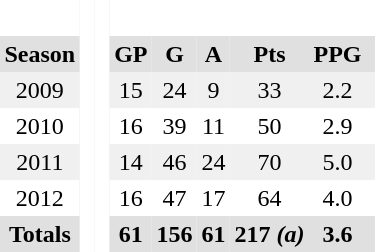<table BORDER="0" CELLPADDING="3" CELLSPACING="0">
<tr ALIGN="center" bgcolor="#e0e0e0">
<th colspan="1" bgcolor="#ffffff"> </th>
<th rowspan="99" bgcolor="#ffffff"> </th>
<th rowspan="99" bgcolor="#ffffff"> </th>
</tr>
<tr ALIGN="center" bgcolor="#e0e0e0">
<th>Season</th>
<th>GP</th>
<th>G</th>
<th>A</th>
<th>Pts</th>
<th>PPG</th>
<th></th>
</tr>
<tr ALIGN="center" bgcolor="#f0f0f0">
<td>2009</td>
<td>15</td>
<td>24</td>
<td>9</td>
<td>33</td>
<td>2.2</td>
<td></td>
</tr>
<tr ALIGN="center">
<td>2010</td>
<td>16</td>
<td>39</td>
<td>11</td>
<td>50</td>
<td>2.9</td>
<td></td>
</tr>
<tr ALIGN="center" bgcolor="#f0f0f0">
<td>2011</td>
<td>14</td>
<td>46</td>
<td>24</td>
<td>70</td>
<td>5.0</td>
<td></td>
</tr>
<tr ALIGN="center">
<td>2012</td>
<td>16</td>
<td>47</td>
<td>17</td>
<td>64</td>
<td>4.0</td>
<td></td>
</tr>
<tr ALIGN="center" bgcolor="#e0e0e0">
<th colspan="1.5">Totals</th>
<th>61</th>
<th>156</th>
<th>61</th>
<th>217  <em>(a)</em></th>
<th>3.6</th>
<th></th>
</tr>
</table>
